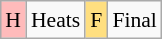<table class="wikitable" style="margin:0.5em auto; font-size:90%; line-height:1.25em; text-align:center;">
<tr>
<td style="background-color:#FFBBBB;">H</td>
<td>Heats</td>
<td style="background-color:#FFDF80;">F</td>
<td>Final</td>
</tr>
</table>
